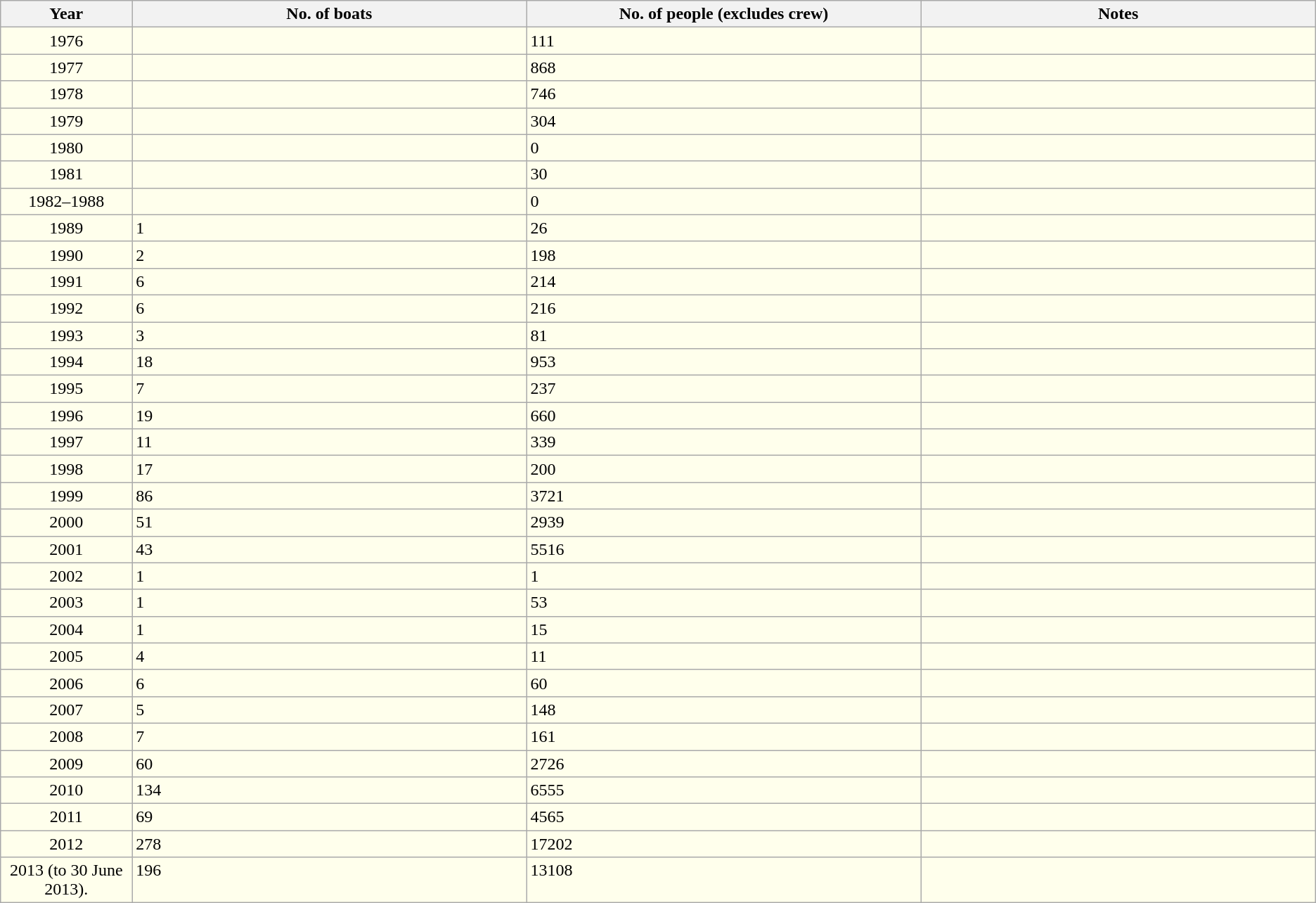<table class="wikitable" style="align:center;">
<tr>
<th style="width:10%;">Year</th>
<th style="width:30%;">No. of boats</th>
<th style="width:30%;">No. of people (excludes crew)</th>
<th style="width:30%;">Notes</th>
</tr>
<tr style="text-align:left; background:#ffffec; vertical-align:top;">
<td style="text-align:center;">1976</td>
<td></td>
<td>111</td>
<td></td>
</tr>
<tr style="text-align:left; background:#ffffec; vertical-align:top;">
<td style="text-align:center;">1977</td>
<td></td>
<td>868</td>
<td></td>
</tr>
<tr style="text-align:left; background:#ffffec; vertical-align:top;">
<td style="text-align:center;">1978</td>
<td></td>
<td>746</td>
<td></td>
</tr>
<tr style="text-align:left; background:#ffffec; vertical-align:top;">
<td style="text-align:center;">1979</td>
<td></td>
<td>304</td>
<td></td>
</tr>
<tr style="text-align:left; background:#ffffec; vertical-align:top;">
<td style="text-align:center;">1980</td>
<td></td>
<td>0</td>
<td></td>
</tr>
<tr style="text-align:left; background:#ffffec; vertical-align:top;">
<td style="text-align:center;">1981</td>
<td></td>
<td>30</td>
<td></td>
</tr>
<tr style="text-align:left; background:#ffffec; vertical-align:top;">
<td style="text-align:center;">1982–1988</td>
<td></td>
<td>0</td>
<td></td>
</tr>
<tr style="text-align:left; background:#ffffec; vertical-align:top;">
<td style="text-align:center;">1989</td>
<td>1</td>
<td>26</td>
<td></td>
</tr>
<tr style="text-align:left; background:#ffffec; vertical-align:top;">
<td style="text-align:center;">1990</td>
<td>2</td>
<td>198</td>
<td></td>
</tr>
<tr style="text-align:left; background:#ffffec; vertical-align:top;">
<td style="text-align:center;">1991</td>
<td>6</td>
<td>214</td>
<td></td>
</tr>
<tr style="text-align:left; background:#ffffec; vertical-align:top;">
<td style="text-align:center;">1992</td>
<td>6</td>
<td>216</td>
<td></td>
</tr>
<tr style="text-align:left; background:#ffffec; vertical-align:top;">
<td style="text-align:center;">1993</td>
<td>3</td>
<td>81</td>
<td></td>
</tr>
<tr style="text-align:left; background:#ffffec; vertical-align:top;">
<td style="text-align:center;">1994</td>
<td>18</td>
<td>953</td>
<td></td>
</tr>
<tr style="text-align:left; background:#ffffec; vertical-align:top;">
<td style="text-align:center;">1995</td>
<td>7</td>
<td>237</td>
<td></td>
</tr>
<tr style="text-align:left; background:#ffffec; vertical-align:top;">
<td style="text-align:center;">1996</td>
<td>19</td>
<td>660</td>
<td></td>
</tr>
<tr style="text-align:left; background:#ffffec; vertical-align:top;">
<td style="text-align:center;">1997</td>
<td>11</td>
<td>339</td>
<td></td>
</tr>
<tr style="text-align:left; background:#ffffec; vertical-align:top;">
<td style="text-align:center;">1998</td>
<td>17</td>
<td>200</td>
<td></td>
</tr>
<tr style="text-align:left; background:#ffffec; vertical-align:top;">
<td style="text-align:center;">1999</td>
<td>86</td>
<td>3721</td>
<td></td>
</tr>
<tr style="text-align:left; background:#ffffec; vertical-align:top;">
<td style="text-align:center;">2000</td>
<td>51</td>
<td>2939</td>
<td></td>
</tr>
<tr style="text-align:left; background:#ffffec; vertical-align:top;">
<td style="text-align:center;">2001</td>
<td>43</td>
<td>5516</td>
<td></td>
</tr>
<tr style="text-align:left; background:#ffffec; vertical-align:top;">
<td style="text-align:center;">2002</td>
<td>1</td>
<td>1</td>
<td></td>
</tr>
<tr style="text-align:left; background:#ffffec; vertical-align:top;">
<td style="text-align:center;">2003</td>
<td>1</td>
<td>53</td>
<td></td>
</tr>
<tr style="text-align:left; background:#ffffec; vertical-align:top;">
<td style="text-align:center;">2004</td>
<td>1</td>
<td>15</td>
<td></td>
</tr>
<tr style="text-align:left; background:#ffffec; vertical-align:top;">
<td style="text-align:center;">2005</td>
<td>4</td>
<td>11</td>
<td></td>
</tr>
<tr style="text-align:left; background:#ffffec; vertical-align:top;">
<td style="text-align:center;">2006</td>
<td>6</td>
<td>60</td>
<td></td>
</tr>
<tr style="text-align:left; background:#ffffec; vertical-align:top;">
<td style="text-align:center;">2007</td>
<td>5</td>
<td>148</td>
<td></td>
</tr>
<tr style="text-align:left; background:#ffffec; vertical-align:top;">
<td style="text-align:center;">2008</td>
<td>7</td>
<td>161</td>
<td></td>
</tr>
<tr style="text-align:left; background:#ffffec; vertical-align:top;">
<td style="text-align:center;">2009</td>
<td>60</td>
<td>2726</td>
<td></td>
</tr>
<tr style="text-align:left; background:#ffffec; vertical-align:top;">
<td style="text-align:center;">2010</td>
<td>134</td>
<td>6555</td>
<td></td>
</tr>
<tr style="text-align:left; background:#ffffec; vertical-align:top;">
<td style="text-align:center;">2011</td>
<td>69</td>
<td>4565</td>
<td></td>
</tr>
<tr style="text-align:left; background:#ffffec; vertical-align:top;">
<td style="text-align:center;">2012</td>
<td>278</td>
<td>17202</td>
<td></td>
</tr>
<tr style="text-align:left; background:#ffffec; vertical-align:top;">
<td style="text-align:center;">2013 (to 30 June 2013).</td>
<td>196</td>
<td>13108</td>
<td></td>
</tr>
</table>
